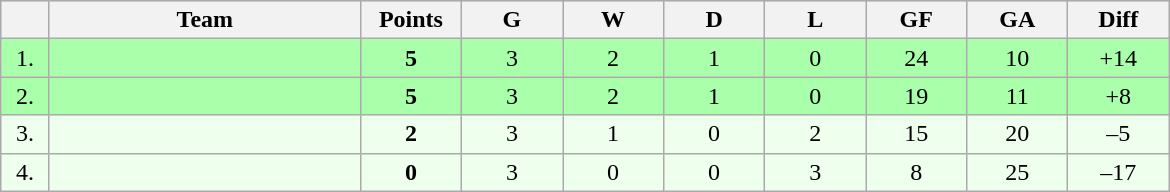<table class=wikitable style="text-align:center">
<tr bgcolor="#DCDCDC">
<th width="25"></th>
<th width="200">Team</th>
<th width="60">Points</th>
<th width="60">G</th>
<th width="60">W</th>
<th width="60">D</th>
<th width="60">L</th>
<th width="60">GF</th>
<th width="60">GA</th>
<th width="60">Diff</th>
</tr>
<tr bgcolor="#aaffaa">
<td>1.</td>
<td align=left></td>
<td><strong>5</strong></td>
<td>3</td>
<td>2</td>
<td>1</td>
<td>0</td>
<td>24</td>
<td>10</td>
<td>+14</td>
</tr>
<tr bgcolor="#aaffaa">
<td>2.</td>
<td align=left></td>
<td><strong>5</strong></td>
<td>3</td>
<td>2</td>
<td>1</td>
<td>0</td>
<td>19</td>
<td>11</td>
<td>+8</td>
</tr>
<tr bgcolor="#eeffee">
<td>3.</td>
<td align=left></td>
<td><strong>2</strong></td>
<td>3</td>
<td>1</td>
<td>0</td>
<td>2</td>
<td>15</td>
<td>20</td>
<td>–5</td>
</tr>
<tr bgcolor="#eeffee">
<td>4.</td>
<td align=left></td>
<td><strong>0</strong></td>
<td>3</td>
<td>0</td>
<td>0</td>
<td>3</td>
<td>8</td>
<td>25</td>
<td>–17</td>
</tr>
</table>
